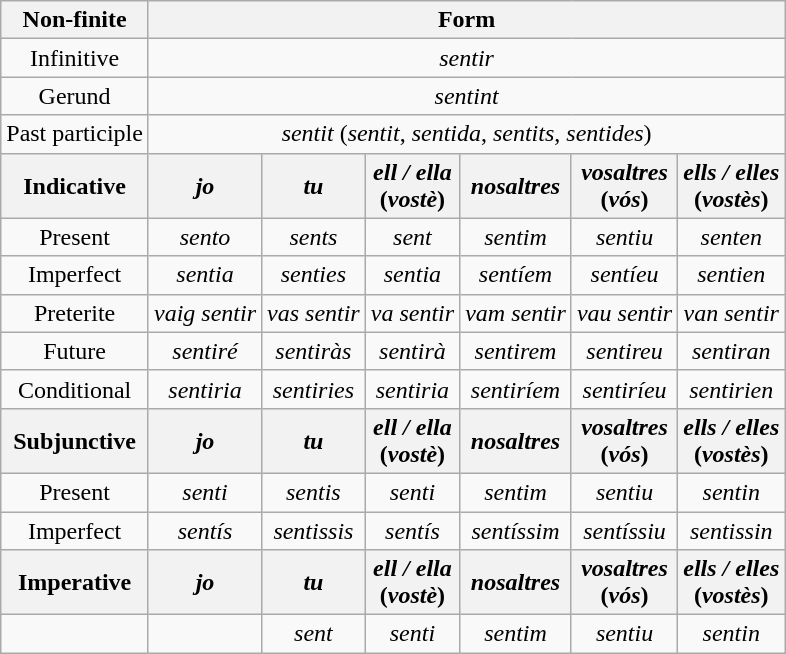<table class="wikitable">
<tr>
<th>Non-finite</th>
<th colspan="6">Form</th>
</tr>
<tr align="center">
<td>Infinitive</td>
<td colspan="6"><em>sentir</em></td>
</tr>
<tr align="center">
<td>Gerund</td>
<td colspan="6"><em>sentint</em></td>
</tr>
<tr align="center">
<td>Past participle</td>
<td colspan="6"><em>sentit</em> (<em>sentit</em>, <em>sentida</em>, <em>sentits</em>, <em>sentides</em>)</td>
</tr>
<tr align="center">
<th>Indicative</th>
<th><em>jo</em></th>
<th><em>tu</em></th>
<th><em>ell / ella</em><br>(<em>vostè</em>)</th>
<th><em>nosaltres</em></th>
<th><em>vosaltres</em><br>(<em>vós</em>)</th>
<th><em>ells / elles</em><br>(<em>vostès</em>)</th>
</tr>
<tr align="center">
<td>Present</td>
<td><em>sento</em></td>
<td><em>sents</em></td>
<td><em>sent</em></td>
<td><em>sentim</em></td>
<td><em>sentiu</em></td>
<td><em>senten</em></td>
</tr>
<tr align="center">
<td>Imperfect</td>
<td><em>sentia</em></td>
<td><em>senties</em></td>
<td><em>sentia</em></td>
<td><em>sentíem</em></td>
<td><em>sentíeu</em></td>
<td><em>sentien</em></td>
</tr>
<tr align="center">
<td>Preterite</td>
<td><em>vaig sentir</em></td>
<td><em>vas sentir</em></td>
<td><em>va sentir</em></td>
<td><em>vam sentir</em></td>
<td><em>vau sentir</em></td>
<td><em>van sentir</em></td>
</tr>
<tr align="center">
<td>Future</td>
<td><em>sentiré</em></td>
<td><em>sentiràs</em></td>
<td><em>sentirà</em></td>
<td><em>sentirem</em></td>
<td><em>sentireu</em></td>
<td><em>sentiran</em></td>
</tr>
<tr align="center">
<td>Conditional</td>
<td><em>sentiria</em></td>
<td><em>sentiries</em></td>
<td><em>sentiria</em></td>
<td><em>sentiríem</em></td>
<td><em>sentiríeu</em></td>
<td><em>sentirien</em></td>
</tr>
<tr align="center">
<th>Subjunctive</th>
<th><em>jo</em></th>
<th><em>tu</em></th>
<th><em>ell / ella</em><br>(<em>vostè</em>)</th>
<th><em>nosaltres</em></th>
<th><em>vosaltres</em><br>(<em>vós</em>)</th>
<th><em>ells / elles</em><br>(<em>vostès</em>)</th>
</tr>
<tr align="center">
<td>Present</td>
<td><em>senti</em></td>
<td><em>sentis</em></td>
<td><em>senti</em></td>
<td><em>sentim</em></td>
<td><em>sentiu</em></td>
<td><em>sentin</em></td>
</tr>
<tr align="center">
<td>Imperfect</td>
<td><em>sentís</em></td>
<td><em>sentissis</em></td>
<td><em>sentís</em></td>
<td><em>sentíssim</em></td>
<td><em>sentíssiu</em></td>
<td><em>sentissin</em></td>
</tr>
<tr align="center">
<th>Imperative</th>
<th><em>jo</em></th>
<th><em>tu</em></th>
<th><em>ell / ella</em><br>(<em>vostè</em>)</th>
<th><em>nosaltres</em></th>
<th><em>vosaltres</em><br>(<em>vós</em>)</th>
<th><em>ells / elles</em><br>(<em>vostès</em>)</th>
</tr>
<tr align="center">
<td> </td>
<td> </td>
<td><em>sent</em></td>
<td><em>senti</em></td>
<td><em>sentim</em></td>
<td><em>sentiu</em></td>
<td><em>sentin</em></td>
</tr>
</table>
